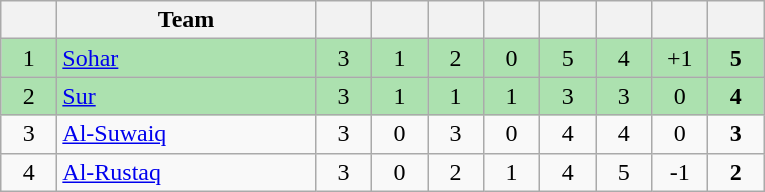<table class="wikitable" style="text-align: center;">
<tr>
<th width=30></th>
<th width=165>Team</th>
<th width=30></th>
<th width=30></th>
<th width=30></th>
<th width=30></th>
<th width=30></th>
<th width=30></th>
<th width=30></th>
<th width=30></th>
</tr>
<tr bgcolor=#ACE1AF>
<td>1</td>
<td align=left><a href='#'>Sohar</a></td>
<td>3</td>
<td>1</td>
<td>2</td>
<td>0</td>
<td>5</td>
<td>4</td>
<td>+1</td>
<td><strong>5</strong></td>
</tr>
<tr bgcolor=#ACE1AF>
<td>2</td>
<td align=left><a href='#'>Sur</a></td>
<td>3</td>
<td>1</td>
<td>1</td>
<td>1</td>
<td>3</td>
<td>3</td>
<td>0</td>
<td><strong>4</strong></td>
</tr>
<tr>
<td>3</td>
<td align=left><a href='#'>Al-Suwaiq</a></td>
<td>3</td>
<td>0</td>
<td>3</td>
<td>0</td>
<td>4</td>
<td>4</td>
<td>0</td>
<td><strong>3</strong></td>
</tr>
<tr>
<td>4</td>
<td align=left><a href='#'>Al-Rustaq</a></td>
<td>3</td>
<td>0</td>
<td>2</td>
<td>1</td>
<td>4</td>
<td>5</td>
<td>-1</td>
<td><strong>2</strong></td>
</tr>
</table>
